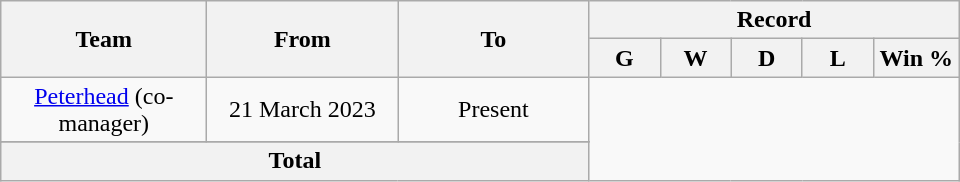<table class="wikitable" style="text-align: center">
<tr>
<th rowspan="2!" style="width:130px;">Team</th>
<th rowspan="2!" style="width:120px;">From</th>
<th rowspan="2!" style="width:120px;">To</th>
<th colspan=5>Record</th>
</tr>
<tr>
<th width=40>G</th>
<th width=40>W</th>
<th width=40>D</th>
<th width=40>L</th>
<th width=50>Win %</th>
</tr>
<tr>
<td align=centre><a href='#'>Peterhead</a> (co-manager)</td>
<td align=centre>21 March 2023</td>
<td align=centre>Present<br></td>
</tr>
<tr>
</tr>
<tr>
<th colspan=3>Total<br></th>
</tr>
</table>
